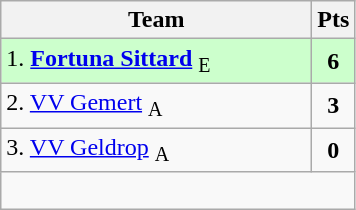<table class="wikitable" style="text-align:center; float:left; margin-right:1em">
<tr>
<th style="width:200px">Team</th>
<th width=20>Pts</th>
</tr>
<tr bgcolor=ccffcc>
<td align=left>1. <strong><a href='#'>Fortuna Sittard</a></strong> <sub>E</sub></td>
<td><strong>6</strong></td>
</tr>
<tr>
<td align=left>2. <a href='#'>VV Gemert</a> <sub>A</sub></td>
<td><strong>3</strong></td>
</tr>
<tr>
<td align=left>3. <a href='#'>VV Geldrop</a> <sub>A</sub></td>
<td><strong>0</strong></td>
</tr>
<tr>
<td colspan=2> </td>
</tr>
</table>
